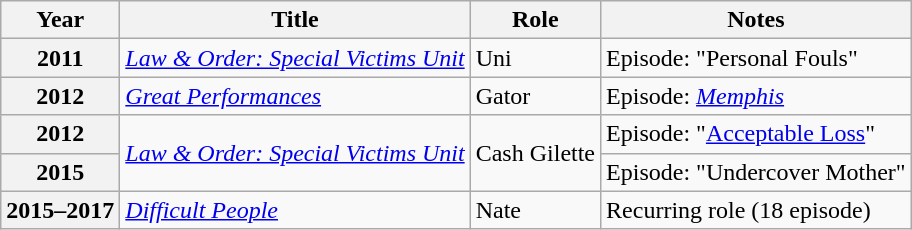<table class="wikitable plainrowheaders sortable">
<tr>
<th scope="col">Year</th>
<th scope="col">Title</th>
<th scope="col">Role</th>
<th class="unsortable">Notes</th>
</tr>
<tr>
<th scope="row">2011</th>
<td><em><a href='#'>Law & Order: Special Victims Unit</a></em></td>
<td>Uni</td>
<td>Episode: "Personal Fouls"</td>
</tr>
<tr>
<th scope="row">2012</th>
<td><em><a href='#'>Great Performances</a></em></td>
<td>Gator</td>
<td>Episode: <em><a href='#'>Memphis</a></em></td>
</tr>
<tr>
<th scope="row">2012</th>
<td rowspan="2"><em><a href='#'>Law & Order: Special Victims Unit</a></em></td>
<td rowspan="2">Cash Gilette</td>
<td>Episode: "<a href='#'>Acceptable Loss</a>"</td>
</tr>
<tr>
<th scope="row">2015</th>
<td>Episode: "Undercover Mother"</td>
</tr>
<tr>
<th scope="row">2015–2017</th>
<td><em><a href='#'>Difficult People</a></em></td>
<td>Nate</td>
<td>Recurring role (18 episode)</td>
</tr>
</table>
